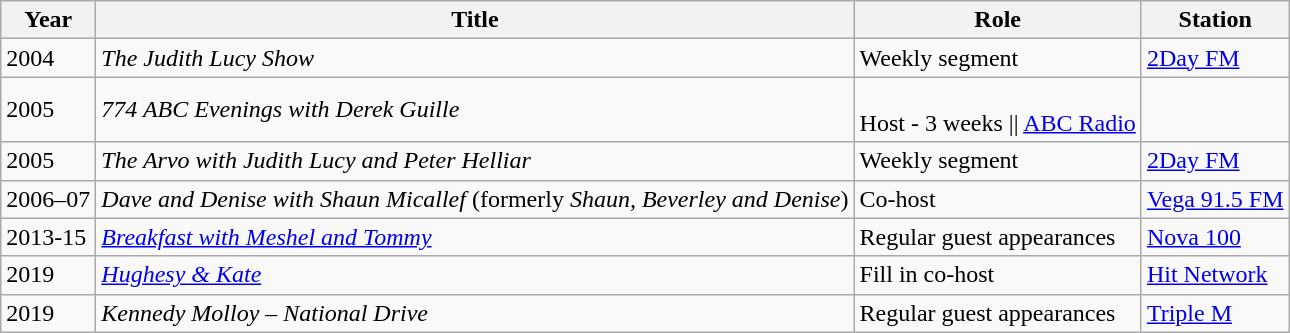<table class="wikitable">
<tr>
<th>Year</th>
<th>Title</th>
<th>Role</th>
<th>Station</th>
</tr>
<tr>
<td>2004</td>
<td><em>The Judith Lucy Show</em></td>
<td>Weekly segment</td>
<td><a href='#'>2Day FM</a></td>
</tr>
<tr>
<td>2005</td>
<td><em>774 ABC Evenings with Derek Guille</em></td>
<td><br>Host - 3 weeks || <a href='#'>ABC Radio</a></td>
</tr>
<tr>
<td>2005</td>
<td><em>The Arvo with Judith Lucy and Peter Helliar</em></td>
<td>Weekly segment</td>
<td><a href='#'>2Day FM</a></td>
</tr>
<tr>
<td>2006–07</td>
<td><em>Dave and Denise with Shaun Micallef</em> (formerly <em>Shaun, Beverley and Denise</em>)</td>
<td>Co-host</td>
<td><a href='#'>Vega 91.5 FM</a></td>
</tr>
<tr>
<td>2013-15</td>
<td><em><a href='#'>Breakfast with Meshel and Tommy</a></em></td>
<td>Regular guest appearances</td>
<td><a href='#'>Nova 100</a></td>
</tr>
<tr>
<td>2019</td>
<td><em><a href='#'>Hughesy & Kate</a></em></td>
<td>Fill in co-host</td>
<td><a href='#'>Hit Network</a></td>
</tr>
<tr>
<td>2019</td>
<td><em>Kennedy Molloy – National Drive</em></td>
<td>Regular guest appearances</td>
<td><a href='#'>Triple M</a></td>
</tr>
</table>
